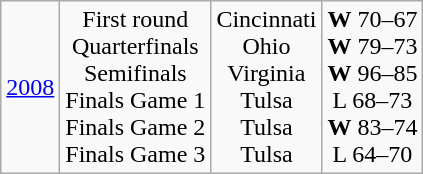<table class="wikitable">
<tr align="center">
<td><a href='#'>2008</a></td>
<td>First round<br>Quarterfinals<br>Semifinals<br>Finals Game 1<br>Finals Game 2<br>Finals Game 3</td>
<td>Cincinnati<br>Ohio<br>Virginia<br>Tulsa<br>Tulsa<br>Tulsa</td>
<td><strong>W</strong> 70–67<br><strong>W</strong> 79–73<br><strong>W</strong> 96–85<br>L 68–73<br><strong>W</strong> 83–74<br>L 64–70</td>
</tr>
</table>
